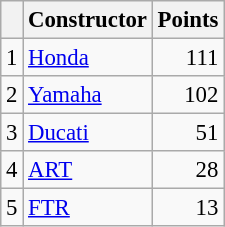<table class="wikitable" style="font-size: 95%;">
<tr>
<th></th>
<th>Constructor</th>
<th>Points</th>
</tr>
<tr>
<td align=center>1</td>
<td> <a href='#'>Honda</a></td>
<td align=right>111</td>
</tr>
<tr>
<td align=center>2</td>
<td> <a href='#'>Yamaha</a></td>
<td align=right>102</td>
</tr>
<tr>
<td align=center>3</td>
<td> <a href='#'>Ducati</a></td>
<td align=right>51</td>
</tr>
<tr>
<td align=center>4</td>
<td> <a href='#'>ART</a></td>
<td align=right>28</td>
</tr>
<tr>
<td align=center>5</td>
<td> <a href='#'>FTR</a></td>
<td align=right>13</td>
</tr>
</table>
